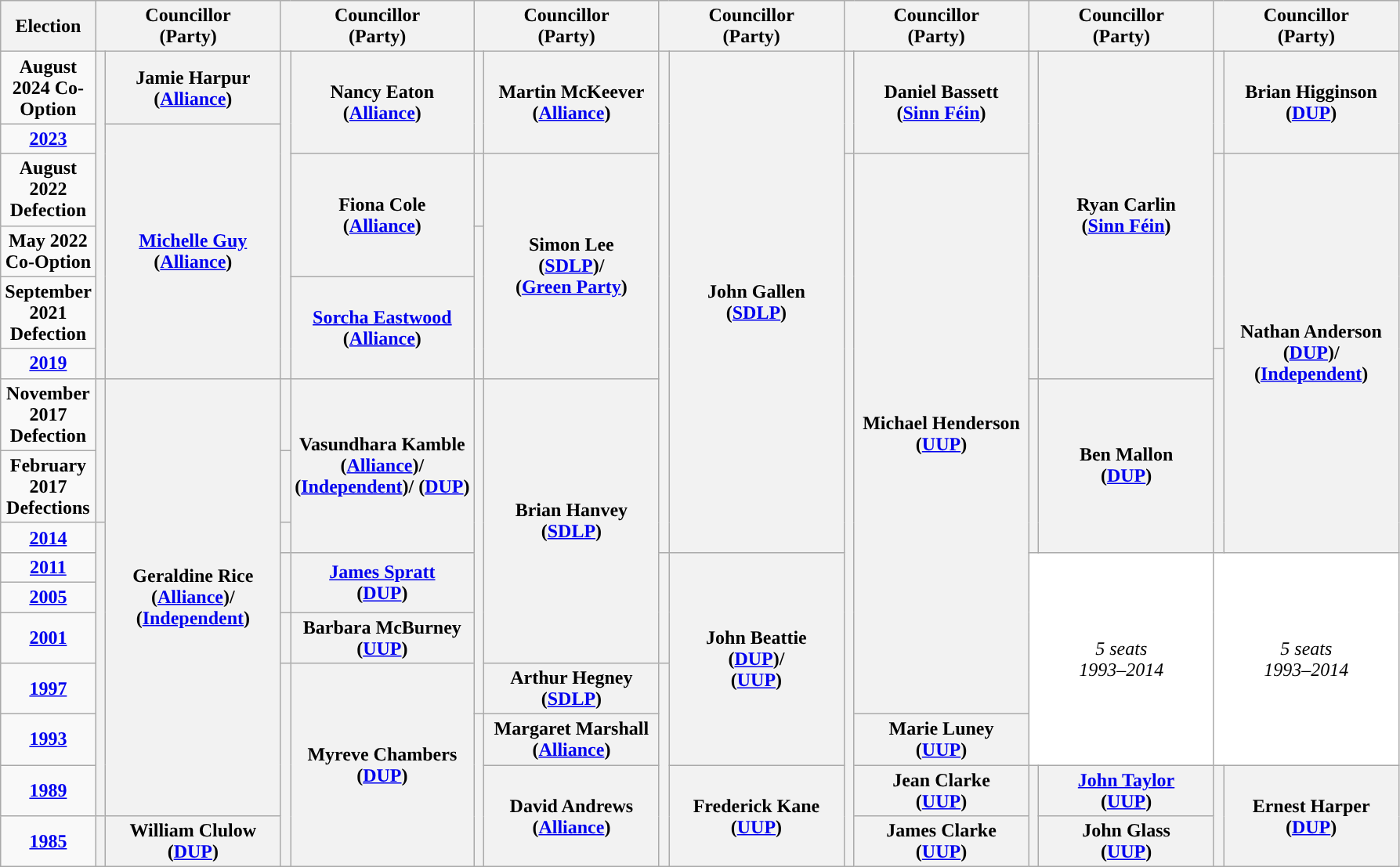<table class="wikitable" style="text-align:center">
<tr>
<th scope="col" width="50">Election</th>
<th scope="col" width="150" colspan = "2">Councillor<br> (Party)</th>
<th scope="col" width="150" colspan = "2">Councillor<br> (Party)</th>
<th scope="col" width="150" colspan = "2">Councillor<br> (Party)</th>
<th scope="col" width="150" colspan = "2">Councillor<br> (Party)</th>
<th scope="col" width="150" colspan = "2">Councillor<br> (Party)</th>
<th scope="col" width="150" colspan = "2">Councillor<br> (Party)</th>
<th scope="col" width="150" colspan = "2">Councillor<br> (Party)</th>
</tr>
<tr>
<td><strong>August 2024 Co-Option</strong></td>
<th rowspan="6" width="1" style="background-color: "></th>
<th rowspan = "1">Jamie Harpur <br> (<a href='#'>Alliance</a>)</th>
<th rowspan="6" width="1" style="background-color: "></th>
<th rowspan = "2">Nancy Eaton <br> (<a href='#'>Alliance</a>)</th>
<th rowspan="2" width="1" style="background-color: "></th>
<th rowspan = "2">Martin McKeever <br> (<a href='#'>Alliance</a>)</th>
<th rowspan="9" width="1" style="background-color: "></th>
<th rowspan = "9">John Gallen <br> (<a href='#'>SDLP</a>)</th>
<th rowspan="2" width="1" style="background-color: "></th>
<th rowspan = "2">Daniel Bassett <br> (<a href='#'>Sinn Féin</a>)</th>
<th rowspan="6" width="1" style="background-color: "></th>
<th rowspan = "6">Ryan Carlin <br> (<a href='#'>Sinn Féin</a>)</th>
<th rowspan="2" width="1" style="background-color: "></th>
<th rowspan = "2">Brian Higginson <br> (<a href='#'>DUP</a>)</th>
</tr>
<tr>
<td><strong><a href='#'>2023</a></strong></td>
<th rowspan = "5"><a href='#'>Michelle Guy</a> <br> (<a href='#'>Alliance</a>)</th>
</tr>
<tr>
<td><strong>August 2022 Defection</strong></td>
<th rowspan = "2">Fiona Cole <br> (<a href='#'>Alliance</a>)</th>
<th rowspan="1" width="1" style="background-color: "></th>
<th rowspan = "4">Simon Lee <br> (<a href='#'>SDLP</a>)/ <br> (<a href='#'>Green Party</a>)</th>
<th rowspan="14" width="1" style="background-color: "></th>
<th rowspan = "11">Michael Henderson <br> (<a href='#'>UUP</a>)</th>
<th rowspan="3" width="1" style="background-color: "></th>
<th rowspan = "7">Nathan Anderson <br> (<a href='#'>DUP</a>)/ <br> (<a href='#'>Independent</a>)</th>
</tr>
<tr>
<td><strong>May 2022 Co-Option</strong></td>
<th rowspan="3" width="1" style="background-color: "></th>
</tr>
<tr>
<td><strong>September 2021 Defection</strong></td>
<th rowspan = "2"><a href='#'>Sorcha Eastwood</a> <br> (<a href='#'>Alliance</a>)</th>
</tr>
<tr>
<td><strong><a href='#'>2019</a></strong></td>
<th rowspan="4" width="1" style="background-color: "></th>
</tr>
<tr>
<td><strong>November 2017 Defection</strong></td>
<th rowspan="2" width="1" style="background-color: "></th>
<th rowspan = "9">Geraldine Rice <br> (<a href='#'>Alliance</a>)/ <br> (<a href='#'>Independent</a>)</th>
<th rowspan="1" width="1" style="background-color: "></th>
<th rowspan = "3">Vasundhara Kamble <br> (<a href='#'>Alliance</a>)/ <br> (<a href='#'>Independent</a>)/ (<a href='#'>DUP</a>)</th>
<th rowspan="7" width="1" style="background-color: "></th>
<th rowspan = "6">Brian Hanvey <br> (<a href='#'>SDLP</a>)</th>
<th rowspan="3" width="1" style="background-color: "></th>
<th rowspan = "3">Ben Mallon <br> (<a href='#'>DUP</a>)</th>
</tr>
<tr>
<td><strong>February 2017 Defections</strong></td>
<th rowspan="1" width="1" style="background-color: "></th>
</tr>
<tr>
<td><strong><a href='#'>2014</a></strong></td>
<th rowspan="7" width="1" style="background-color: "></th>
<th rowspan="1" width="1" style="background-color: "></th>
</tr>
<tr>
<td><strong><a href='#'>2011</a></strong></td>
<th rowspan="2" width="1" style="background-color: "></th>
<th rowspan = "2"><a href='#'>James Spratt</a> <br> (<a href='#'>DUP</a>)</th>
<th rowspan="3" width="1" style="background-color: "></th>
<th rowspan = "5">John Beattie <br> (<a href='#'>DUP</a>)/ <br> (<a href='#'>UUP</a>)</th>
<td colspan="2" rowspan="5" style="background-color:#FFFFFF"><em>5 seats<br>1993–2014</em></td>
<td colspan="2" rowspan="5" style="background-color:#FFFFFF"><em>5 seats<br>1993–2014</em></td>
</tr>
<tr>
<td><strong><a href='#'>2005</a></strong></td>
</tr>
<tr>
<td><strong><a href='#'>2001</a></strong></td>
<th rowspan="1" width="1" style="background-color: "></th>
<th rowspan = "1">Barbara McBurney <br> (<a href='#'>UUP</a>)</th>
</tr>
<tr>
<td><strong><a href='#'>1997</a></strong></td>
<th rowspan="4" width="1" style="background-color: "></th>
<th rowspan = "4">Myreve Chambers <br> (<a href='#'>DUP</a>)</th>
<th rowspan = "1">Arthur Hegney <br> (<a href='#'>SDLP</a>)</th>
<th rowspan="4" width="1" style="background-color: "></th>
</tr>
<tr>
<td><strong><a href='#'>1993</a></strong></td>
<th rowspan="3" width="1" style="background-color: "></th>
<th rowspan = "1">Margaret Marshall <br> (<a href='#'>Alliance</a>)</th>
<th rowspan = "1">Marie Luney <br> (<a href='#'>UUP</a>)</th>
</tr>
<tr>
<td><strong><a href='#'>1989</a></strong></td>
<th rowspan = "2">David Andrews <br> (<a href='#'>Alliance</a>)</th>
<th rowspan = "2">Frederick Kane <br> (<a href='#'>UUP</a>)</th>
<th rowspan = "1">Jean Clarke <br> (<a href='#'>UUP</a>)</th>
<th rowspan="2" width="1" style="background-color: "></th>
<th rowspan = "1"><a href='#'>John Taylor</a> <br> (<a href='#'>UUP</a>)</th>
<th rowspan="2" width="1" style="background-color: "></th>
<th rowspan = "2">Ernest Harper <br> (<a href='#'>DUP</a>)</th>
</tr>
<tr>
<td><strong><a href='#'>1985</a></strong></td>
<th rowspan="1" width="1" style="background-color: "></th>
<th rowspan = "1">William Clulow <br> (<a href='#'>DUP</a>)</th>
<th rowspan = "1">James Clarke <br> (<a href='#'>UUP</a>)</th>
<th rowspan = "1">John Glass <br> (<a href='#'>UUP</a>)</th>
</tr>
</table>
